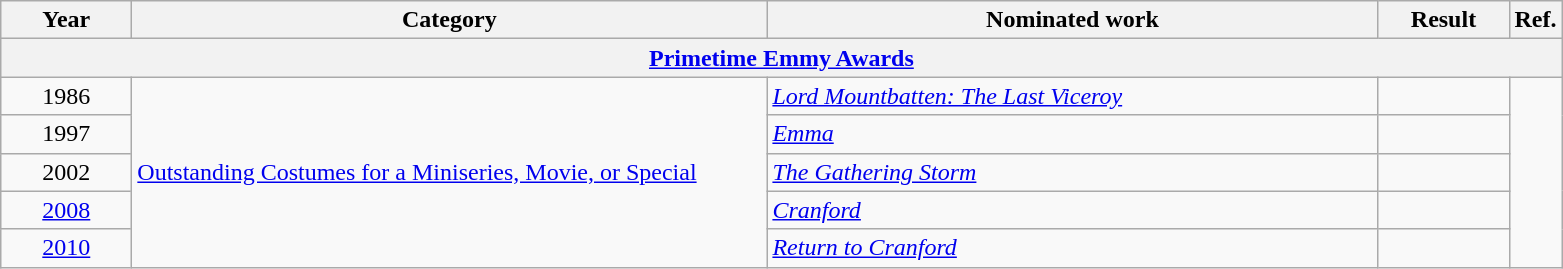<table class=wikitable>
<tr>
<th scope="col" style="width:5em;">Year</th>
<th scope="col" style="width:26em;">Category</th>
<th scope="col" style="width:25em;">Nominated work</th>
<th scope="col" style="width:5em;">Result</th>
<th>Ref.</th>
</tr>
<tr>
<th colspan="5"><a href='#'>Primetime Emmy Awards</a></th>
</tr>
<tr>
<td style="text-align:center;">1986</td>
<td rowspan="5"><a href='#'>Outstanding Costumes for a Miniseries, Movie, or Special</a></td>
<td><em><a href='#'>Lord Mountbatten: The Last Viceroy</a></em> </td>
<td></td>
<td rowspan="5" style="text-align:center;"></td>
</tr>
<tr>
<td style="text-align:center;">1997</td>
<td><em><a href='#'>Emma</a></em></td>
<td></td>
</tr>
<tr>
<td style="text-align:center;">2002</td>
<td><em><a href='#'>The Gathering Storm</a></em></td>
<td></td>
</tr>
<tr>
<td style="text-align:center;"><a href='#'>2008</a></td>
<td><em><a href='#'>Cranford</a></em> </td>
<td></td>
</tr>
<tr>
<td style="text-align:center;"><a href='#'>2010</a></td>
<td><em><a href='#'>Return to Cranford</a></em> </td>
<td></td>
</tr>
</table>
